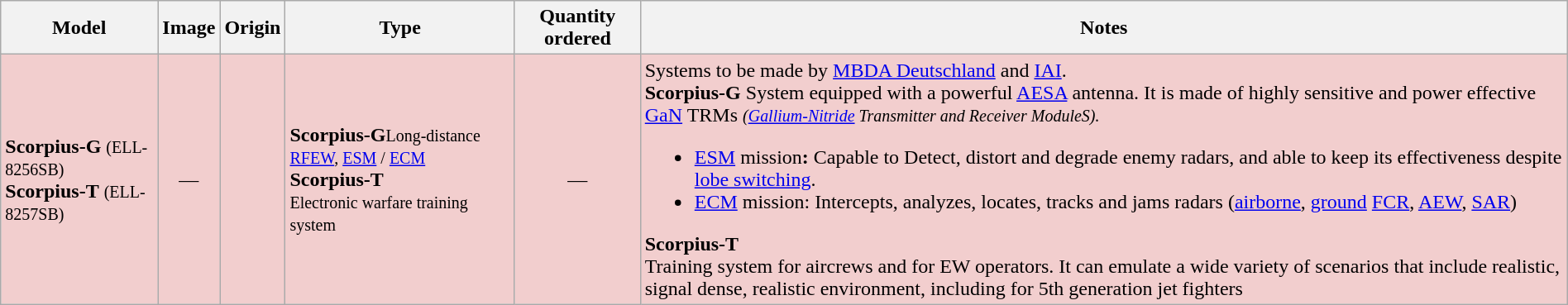<table class="wikitable" style="width:100%;">
<tr>
<th>Model</th>
<th>Image</th>
<th>Origin</th>
<th>Type</th>
<th>Quantity ordered</th>
<th>Notes</th>
</tr>
<tr>
<td style="background: #F2CECE;"><strong>Scorpius-G</strong> <small>(ELL-8256SB)</small><br><strong>Scorpius-T</strong> <small>(ELL-8257SB)</small></td>
<td style="background: #F2CECE;text-align: center">—</td>
<td style="background: #F2CECE;"><small></small><br><small></small></td>
<td style="background: #F2CECE;"><strong>Scorpius-G</strong><small>Long-distance <a href='#'>RF</a><a href='#'>EW</a>, <a href='#'>ESM</a> / <a href='#'>ECM</a></small><br><strong>Scorpius-T</strong><br><small>Electronic warfare training system</small></td>
<td style="background: #F2CECE;text-align: center">—</td>
<td style="background: #F2CECE;">Systems to be made by <a href='#'>MBDA Deutschland</a> and <a href='#'>IAI</a>.<br><strong>Scorpius-G</strong>
System equipped with a powerful <a href='#'>AESA</a> antenna. It is made of highly sensitive and power effective <a href='#'>GaN</a> TRMs <em><small>(<a href='#'>Gallium-Nitride</a> Transmitter and Receiver ModuleS).</small></em><ul><li><a href='#'>ESM</a> mission<strong>:</strong> Capable to Detect, distort and degrade enemy radars, and able to keep its effectiveness despite <a href='#'>lobe switching</a>.</li><li><a href='#'>ECM</a> mission:  Intercepts, analyzes, locates, tracks and jams radars (<a href='#'>airborne</a>, <a href='#'>ground</a> <a href='#'>FCR</a>, <a href='#'>AEW</a>, <a href='#'>SAR</a>)</li></ul><strong>Scorpius-T</strong><br>Training system for aircrews and for EW operators. It can emulate a wide variety of scenarios that include realistic, signal dense, realistic environment, including for 5th generation jet fighters</td>
</tr>
</table>
